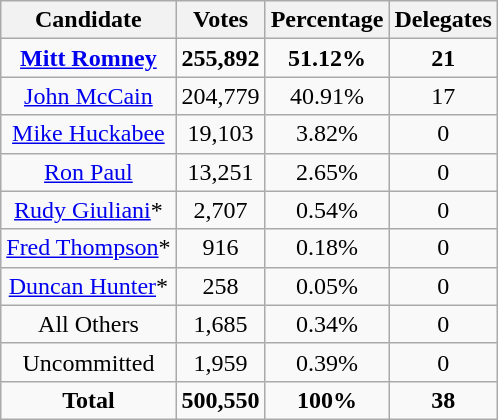<table class="wikitable" style="text-align:center;">
<tr>
<th>Candidate</th>
<th>Votes</th>
<th>Percentage</th>
<th>Delegates</th>
</tr>
<tr>
<td><strong><a href='#'>Mitt Romney</a></strong></td>
<td><strong>255,892</strong></td>
<td><strong>51.12%</strong></td>
<td><strong>21</strong></td>
</tr>
<tr>
<td><a href='#'>John McCain</a></td>
<td>204,779</td>
<td>40.91%</td>
<td>17</td>
</tr>
<tr>
<td><a href='#'>Mike Huckabee</a></td>
<td>19,103</td>
<td>3.82%</td>
<td>0</td>
</tr>
<tr>
<td><a href='#'>Ron Paul</a></td>
<td>13,251</td>
<td>2.65%</td>
<td>0</td>
</tr>
<tr>
<td><a href='#'>Rudy Giuliani</a>*</td>
<td>2,707</td>
<td>0.54%</td>
<td>0</td>
</tr>
<tr>
<td><a href='#'>Fred Thompson</a>*</td>
<td>916</td>
<td>0.18%</td>
<td>0</td>
</tr>
<tr>
<td><a href='#'>Duncan Hunter</a>*</td>
<td>258</td>
<td>0.05%</td>
<td>0</td>
</tr>
<tr>
<td>All Others</td>
<td>1,685</td>
<td>0.34%</td>
<td>0</td>
</tr>
<tr>
<td>Uncommitted</td>
<td>1,959</td>
<td>0.39%</td>
<td>0</td>
</tr>
<tr>
<td><strong>Total</strong></td>
<td><strong>500,550</strong></td>
<td><strong>100%</strong></td>
<td><strong>38</strong></td>
</tr>
</table>
